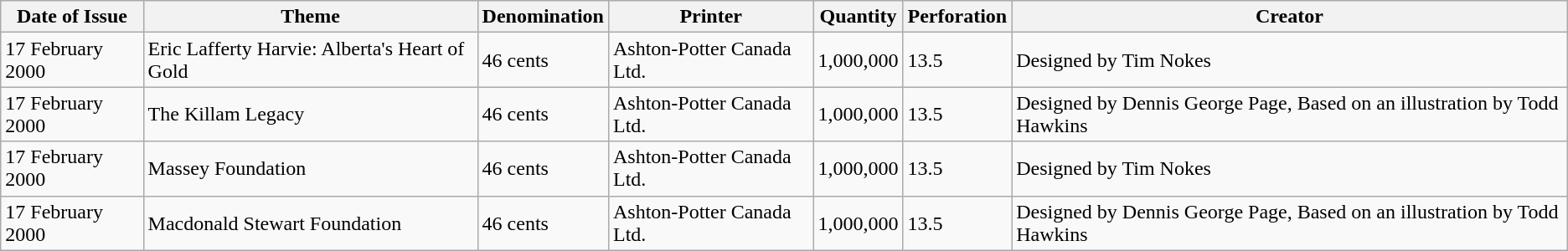<table class="wikitable sortable">
<tr>
<th>Date of Issue</th>
<th>Theme</th>
<th>Denomination</th>
<th>Printer</th>
<th>Quantity</th>
<th>Perforation</th>
<th>Creator</th>
</tr>
<tr>
<td>17 February 2000</td>
<td>Eric Lafferty Harvie: Alberta's Heart of Gold </td>
<td>46 cents</td>
<td>Ashton-Potter Canada Ltd.</td>
<td>1,000,000</td>
<td>13.5</td>
<td>Designed by Tim Nokes</td>
</tr>
<tr>
<td>17 February 2000</td>
<td>The Killam Legacy </td>
<td>46 cents</td>
<td>Ashton-Potter Canada Ltd.</td>
<td>1,000,000</td>
<td>13.5</td>
<td>Designed by Dennis George Page, Based on an illustration by Todd Hawkins</td>
</tr>
<tr>
<td>17 February 2000</td>
<td>Massey Foundation </td>
<td>46 cents</td>
<td>Ashton-Potter Canada Ltd.</td>
<td>1,000,000</td>
<td>13.5</td>
<td>Designed by Tim Nokes</td>
</tr>
<tr>
<td>17 February 2000</td>
<td>Macdonald Stewart Foundation </td>
<td>46 cents</td>
<td>Ashton-Potter Canada Ltd.</td>
<td>1,000,000</td>
<td>13.5</td>
<td>Designed by Dennis George Page, Based on an illustration by Todd Hawkins</td>
</tr>
</table>
